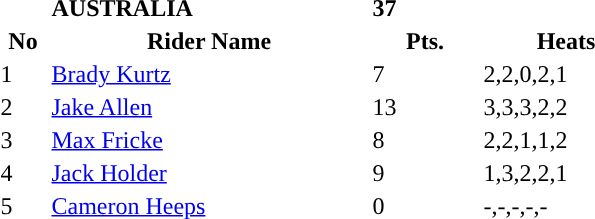<table class="toccolours">
<tr>
<td></td>
<td><strong>AUSTRALIA</strong></td>
<td><strong>37</strong></td>
</tr>
<tr style="background-color:">
<th width=30px>No</th>
<th width=210px>Rider Name</th>
<th width=70px>Pts.</th>
<th width=110px>Heats</th>
</tr>
<tr style="background-color:">
<td>1</td>
<td><a href='#'>Brady Kurtz</a></td>
<td>7</td>
<td>2,2,0,2,1</td>
</tr>
<tr style="background-color:">
<td>2</td>
<td><a href='#'>Jake Allen</a></td>
<td>13</td>
<td>3,3,3,2,2</td>
</tr>
<tr style="background-color:">
<td>3</td>
<td><a href='#'>Max Fricke</a></td>
<td>8</td>
<td>2,2,1,1,2</td>
</tr>
<tr style="background-color:">
<td>4</td>
<td><a href='#'>Jack Holder</a></td>
<td>9</td>
<td>1,3,2,2,1</td>
</tr>
<tr style="background-color:">
<td>5</td>
<td><a href='#'>Cameron Heeps</a></td>
<td>0</td>
<td>-,-,-,-,-</td>
</tr>
</table>
